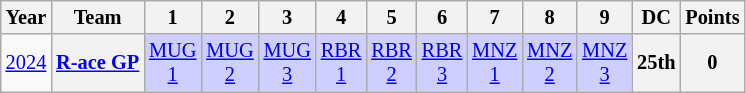<table class="wikitable" style="text-align:center; font-size:85%">
<tr>
<th>Year</th>
<th>Team</th>
<th>1</th>
<th>2</th>
<th>3</th>
<th>4</th>
<th>5</th>
<th>6</th>
<th>7</th>
<th>8</th>
<th>9</th>
<th>DC</th>
<th>Points</th>
</tr>
<tr>
<td><a href='#'>2024</a></td>
<th nowrap><a href='#'>R-ace GP</a></th>
<td style="background:#CFCFFF;"><a href='#'>MUG<br>1</a><br></td>
<td style="background:#CFCFFF;"><a href='#'>MUG<br>2</a><br></td>
<td style="background:#CFCFFF;"><a href='#'>MUG<br>3</a><br></td>
<td style="background:#CFCFFF;"><a href='#'>RBR<br>1</a><br></td>
<td style="background:#CFCFFF;"><a href='#'>RBR<br>2</a><br></td>
<td style="background:#CFCFFF;"><a href='#'>RBR<br>3</a><br></td>
<td style="background:#CFCFFF;"><a href='#'>MNZ<br>1</a><br></td>
<td style="background:#CFCFFF;"><a href='#'>MNZ<br>2</a><br></td>
<td style="background:#CFCFFF;"><a href='#'>MNZ<br>3</a><br></td>
<th>25th</th>
<th>0</th>
</tr>
</table>
